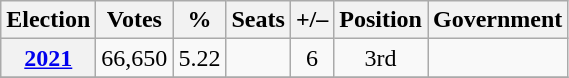<table class="wikitable" style="text-align: center;">
<tr>
<th>Election</th>
<th>Votes</th>
<th>%</th>
<th>Seats</th>
<th>+/–</th>
<th>Position</th>
<th>Government</th>
</tr>
<tr>
<th rowspan="1"><a href='#'>2021</a></th>
<td rowspan="1">66,650</td>
<td rowspan="1">5.22</td>
<td rowspan="1"></td>
<td rowspan="1"> 6</td>
<td rowspan="1"> 3rd</td>
<td></td>
</tr>
<tr>
</tr>
</table>
